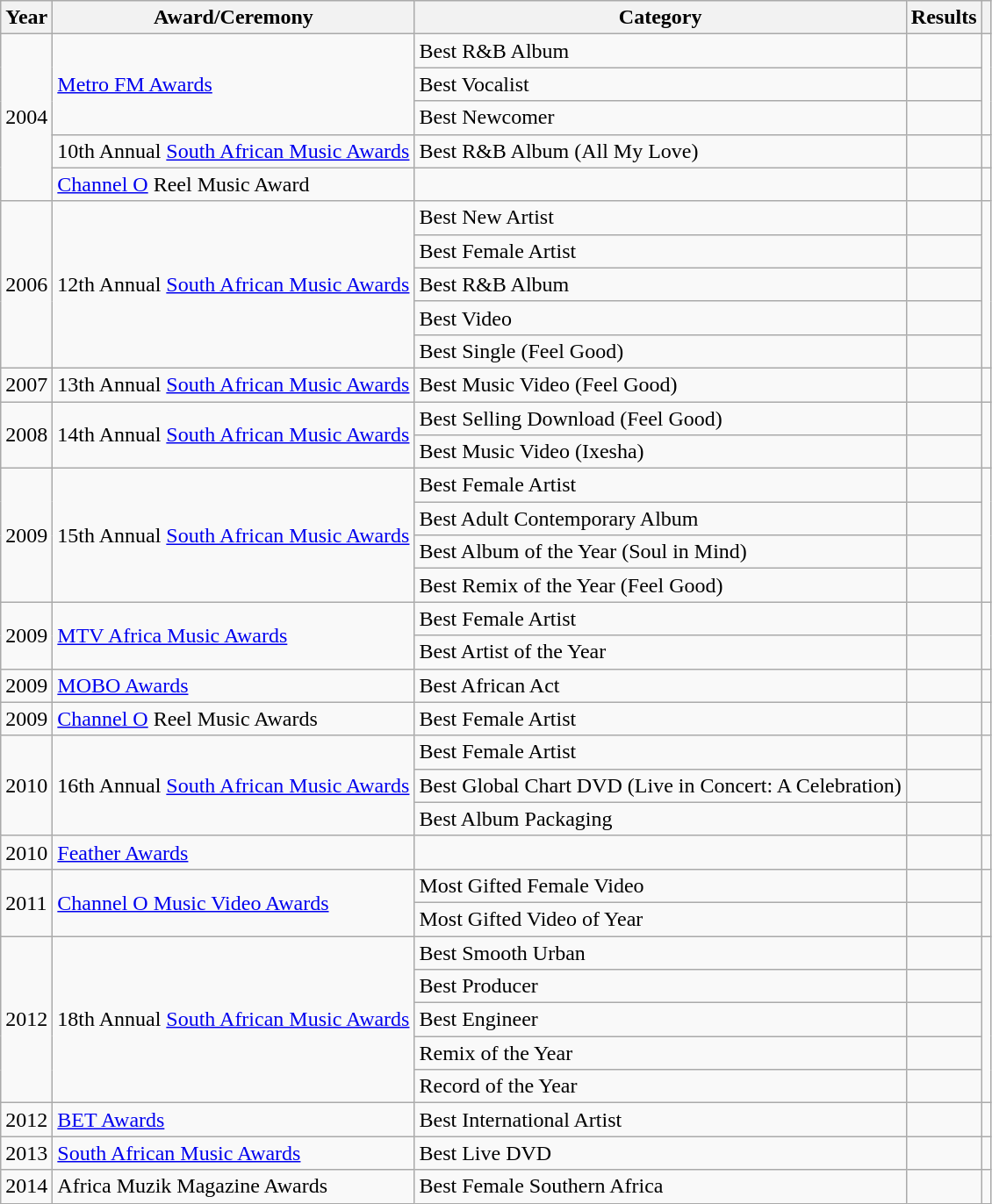<table class="wikitable">
<tr>
<th>Year</th>
<th>Award/Ceremony</th>
<th>Category</th>
<th>Results</th>
<th></th>
</tr>
<tr>
<td rowspan="5">2004</td>
<td rowspan="3"><a href='#'>Metro FM Awards</a></td>
<td>Best R&B Album</td>
<td></td>
<td rowspan="3"></td>
</tr>
<tr>
<td>Best Vocalist</td>
<td></td>
</tr>
<tr>
<td>Best Newcomer</td>
<td></td>
</tr>
<tr>
<td>10th Annual <a href='#'>South African Music Awards</a></td>
<td>Best R&B Album (All My Love)</td>
<td></td>
<td></td>
</tr>
<tr>
<td><a href='#'>Channel O</a> Reel Music Award</td>
<td></td>
<td></td>
<td></td>
</tr>
<tr>
<td rowspan="5">2006</td>
<td rowspan="5">12th Annual <a href='#'>South African Music Awards</a></td>
<td>Best New Artist</td>
<td></td>
<td rowspan="5"></td>
</tr>
<tr>
<td>Best Female Artist</td>
<td></td>
</tr>
<tr>
<td>Best R&B Album</td>
<td></td>
</tr>
<tr>
<td>Best Video</td>
<td></td>
</tr>
<tr>
<td>Best Single (Feel Good)</td>
<td></td>
</tr>
<tr>
<td>2007</td>
<td>13th Annual <a href='#'>South African Music Awards</a></td>
<td>Best Music Video (Feel Good)</td>
<td></td>
<td></td>
</tr>
<tr>
<td rowspan="2">2008</td>
<td rowspan="2">14th Annual <a href='#'>South African Music Awards</a></td>
<td>Best Selling Download (Feel Good)</td>
<td></td>
<td rowspan="2"></td>
</tr>
<tr>
<td>Best Music Video (Ixesha)</td>
<td></td>
</tr>
<tr>
<td rowspan="4">2009</td>
<td rowspan="4">15th Annual <a href='#'>South African Music Awards</a></td>
<td>Best Female Artist</td>
<td></td>
<td rowspan="4"></td>
</tr>
<tr>
<td>Best Adult Contemporary Album</td>
<td></td>
</tr>
<tr>
<td>Best Album of the Year (Soul in Mind)</td>
<td></td>
</tr>
<tr>
<td>Best Remix of the Year (Feel Good)</td>
<td></td>
</tr>
<tr>
<td rowspan="2">2009</td>
<td rowspan="2"><a href='#'>MTV Africa Music Awards</a></td>
<td>Best Female Artist</td>
<td></td>
<td rowspan="2"></td>
</tr>
<tr>
<td>Best Artist of the Year</td>
<td></td>
</tr>
<tr>
<td>2009</td>
<td><a href='#'>MOBO Awards</a></td>
<td>Best African Act</td>
<td></td>
<td></td>
</tr>
<tr>
<td>2009</td>
<td><a href='#'>Channel O</a> Reel Music Awards</td>
<td>Best Female Artist</td>
<td></td>
<td></td>
</tr>
<tr>
<td rowspan="3">2010</td>
<td rowspan="3">16th Annual <a href='#'>South African Music Awards</a></td>
<td>Best Female Artist</td>
<td></td>
<td rowspan="3"></td>
</tr>
<tr>
<td>Best Global Chart DVD (Live in Concert: A Celebration)</td>
<td></td>
</tr>
<tr>
<td>Best Album Packaging</td>
<td></td>
</tr>
<tr>
<td>2010</td>
<td><a href='#'>Feather Awards</a></td>
<td></td>
<td></td>
<td></td>
</tr>
<tr>
<td rowspan="2">2011</td>
<td rowspan="2"><a href='#'>Channel O Music Video Awards</a></td>
<td>Most Gifted Female Video</td>
<td></td>
<td rowspan="2"></td>
</tr>
<tr>
<td>Most Gifted Video of Year</td>
<td></td>
</tr>
<tr>
<td rowspan="5">2012</td>
<td rowspan="5">18th Annual <a href='#'>South African Music Awards</a></td>
<td>Best Smooth Urban</td>
<td></td>
<td rowspan="5"></td>
</tr>
<tr>
<td>Best Producer</td>
<td></td>
</tr>
<tr>
<td>Best Engineer</td>
<td></td>
</tr>
<tr>
<td>Remix of the Year</td>
<td></td>
</tr>
<tr>
<td>Record of the Year</td>
<td></td>
</tr>
<tr>
<td>2012</td>
<td><a href='#'>BET Awards</a></td>
<td>Best International Artist</td>
<td></td>
<td></td>
</tr>
<tr>
<td>2013</td>
<td><a href='#'>South African Music Awards</a></td>
<td>Best Live DVD</td>
<td></td>
<td></td>
</tr>
<tr>
<td>2014</td>
<td>Africa Muzik Magazine Awards</td>
<td>Best Female Southern Africa</td>
<td></td>
<td></td>
</tr>
</table>
